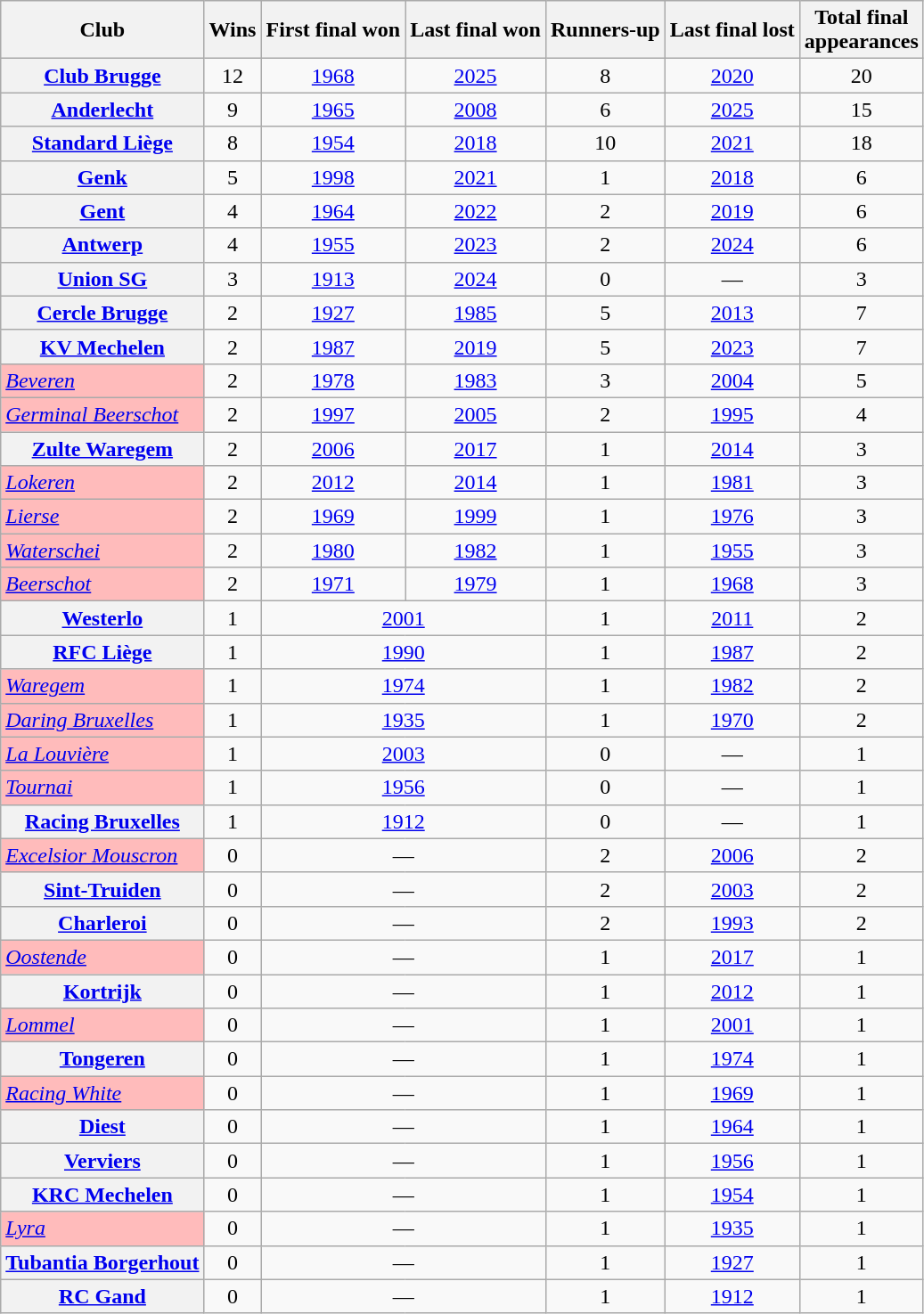<table class="wikitable sortable plainrowheaders" style="text-align:center">
<tr>
<th scope="col">Club</th>
<th scope="col">Wins</th>
<th scope="col">First final won</th>
<th scope="col">Last final won</th>
<th scope="col">Runners-up</th>
<th scope="col">Last final lost</th>
<th scope="col">Total final<br>appearances</th>
</tr>
<tr>
<th scope="row"><a href='#'>Club Brugge</a></th>
<td>12</td>
<td><a href='#'>1968</a></td>
<td><a href='#'>2025</a></td>
<td>8</td>
<td><a href='#'>2020</a></td>
<td>20</td>
</tr>
<tr>
<th scope="row"><a href='#'>Anderlecht</a></th>
<td>9</td>
<td><a href='#'>1965</a></td>
<td><a href='#'>2008</a></td>
<td>6</td>
<td><a href='#'>2025</a></td>
<td>15</td>
</tr>
<tr>
<th scope="row"><a href='#'>Standard Liège</a></th>
<td>8</td>
<td><a href='#'>1954</a></td>
<td><a href='#'>2018</a></td>
<td>10</td>
<td><a href='#'>2021</a></td>
<td>18</td>
</tr>
<tr>
<th scope="row"><a href='#'>Genk</a></th>
<td>5</td>
<td><a href='#'>1998</a></td>
<td><a href='#'>2021</a></td>
<td>1</td>
<td><a href='#'>2018</a></td>
<td>6</td>
</tr>
<tr>
<th scope="row"><a href='#'>Gent</a></th>
<td>4</td>
<td><a href='#'>1964</a></td>
<td><a href='#'>2022</a></td>
<td>2</td>
<td><a href='#'>2019</a></td>
<td>6</td>
</tr>
<tr>
<th scope="row"><a href='#'>Antwerp</a></th>
<td>4</td>
<td><a href='#'>1955</a></td>
<td><a href='#'>2023</a></td>
<td>2</td>
<td><a href='#'>2024</a></td>
<td>6</td>
</tr>
<tr>
<th scope="row"><a href='#'>Union SG</a></th>
<td>3</td>
<td><a href='#'>1913</a></td>
<td><a href='#'>2024</a></td>
<td>0</td>
<td>—</td>
<td>3</td>
</tr>
<tr>
<th scope="row"><a href='#'>Cercle Brugge</a></th>
<td>2</td>
<td><a href='#'>1927</a></td>
<td><a href='#'>1985</a></td>
<td>5</td>
<td><a href='#'>2013</a></td>
<td>7</td>
</tr>
<tr>
<th scope="row"><a href='#'>KV Mechelen</a></th>
<td>2</td>
<td><a href='#'>1987</a></td>
<td><a href='#'>2019</a></td>
<td>5</td>
<td><a href='#'>2023</a></td>
<td>7</td>
</tr>
<tr>
<td align="left" bgcolor="#FFBBBB"><em><a href='#'>Beveren</a></em></td>
<td>2</td>
<td><a href='#'>1978</a></td>
<td><a href='#'>1983</a></td>
<td>3</td>
<td><a href='#'>2004</a></td>
<td>5</td>
</tr>
<tr>
<td align="left" bgcolor="#FFBBBB"><em><a href='#'>Germinal Beerschot</a></em></td>
<td>2</td>
<td><a href='#'>1997</a></td>
<td><a href='#'>2005</a></td>
<td>2</td>
<td><a href='#'>1995</a></td>
<td>4</td>
</tr>
<tr>
<th scope="row"><a href='#'>Zulte Waregem</a></th>
<td>2</td>
<td><a href='#'>2006</a></td>
<td><a href='#'>2017</a></td>
<td>1</td>
<td><a href='#'>2014</a></td>
<td>3</td>
</tr>
<tr>
<td align="left" bgcolor="#FFBBBB"><em><a href='#'>Lokeren</a></em></td>
<td>2</td>
<td><a href='#'>2012</a></td>
<td><a href='#'>2014</a></td>
<td>1</td>
<td><a href='#'>1981</a></td>
<td>3</td>
</tr>
<tr>
<td align="left" bgcolor="#FFBBBB"><em><a href='#'>Lierse</a></em></td>
<td>2</td>
<td><a href='#'>1969</a></td>
<td><a href='#'>1999</a></td>
<td>1</td>
<td><a href='#'>1976</a></td>
<td>3</td>
</tr>
<tr>
<td align="left" bgcolor="#FFBBBB"><em><a href='#'>Waterschei</a></em></td>
<td>2</td>
<td><a href='#'>1980</a></td>
<td><a href='#'>1982</a></td>
<td>1</td>
<td><a href='#'>1955</a></td>
<td>3</td>
</tr>
<tr>
<td align="left" bgcolor="#FFBBBB"><em><a href='#'>Beerschot</a></em></td>
<td>2</td>
<td><a href='#'>1971</a></td>
<td><a href='#'>1979</a></td>
<td>1</td>
<td><a href='#'>1968</a></td>
<td>3</td>
</tr>
<tr>
<th scope="row"><a href='#'>Westerlo</a></th>
<td>1</td>
<td colspan=2><a href='#'>2001</a></td>
<td>1</td>
<td><a href='#'>2011</a></td>
<td>2</td>
</tr>
<tr>
<th scope="row"><a href='#'>RFC Liège</a></th>
<td>1</td>
<td colspan=2><a href='#'>1990</a></td>
<td>1</td>
<td><a href='#'>1987</a></td>
<td>2</td>
</tr>
<tr>
<td align="left" bgcolor="#FFBBBB"><em><a href='#'>Waregem</a></em></td>
<td>1</td>
<td colspan=2><a href='#'>1974</a></td>
<td>1</td>
<td><a href='#'>1982</a></td>
<td>2</td>
</tr>
<tr>
<td align="left" bgcolor="#FFBBBB"><em><a href='#'>Daring Bruxelles</a></em></td>
<td>1</td>
<td colspan=2><a href='#'>1935</a></td>
<td>1</td>
<td><a href='#'>1970</a></td>
<td>2</td>
</tr>
<tr>
<td align="left" bgcolor="#FFBBBB"><em><a href='#'>La Louvière</a></em></td>
<td>1</td>
<td colspan=2><a href='#'>2003</a></td>
<td>0</td>
<td>—</td>
<td>1</td>
</tr>
<tr>
<td align="left" bgcolor="#FFBBBB"><em><a href='#'>Tournai</a></em></td>
<td>1</td>
<td colspan=2><a href='#'>1956</a></td>
<td>0</td>
<td>—</td>
<td>1</td>
</tr>
<tr>
<th scope="row"><a href='#'>Racing Bruxelles</a></th>
<td>1</td>
<td colspan=2><a href='#'>1912</a></td>
<td>0</td>
<td>—</td>
<td>1</td>
</tr>
<tr>
<td align="left" bgcolor="#FFBBBB"><em><a href='#'>Excelsior Mouscron</a></em></td>
<td>0</td>
<td colspan=2>—</td>
<td>2</td>
<td><a href='#'>2006</a></td>
<td>2</td>
</tr>
<tr>
<th scope="row"><a href='#'>Sint-Truiden</a></th>
<td>0</td>
<td colspan=2>—</td>
<td>2</td>
<td><a href='#'>2003</a></td>
<td>2</td>
</tr>
<tr>
<th scope="row"><a href='#'>Charleroi</a></th>
<td>0</td>
<td colspan=2>—</td>
<td>2</td>
<td><a href='#'>1993</a></td>
<td>2</td>
</tr>
<tr>
<td align="left" bgcolor="#FFBBBB"><em><a href='#'>Oostende</a></em></td>
<td>0</td>
<td colspan=2>—</td>
<td>1</td>
<td><a href='#'>2017</a></td>
<td>1</td>
</tr>
<tr>
<th scope="row"><a href='#'>Kortrijk</a></th>
<td>0</td>
<td colspan=2>—</td>
<td>1</td>
<td><a href='#'>2012</a></td>
<td>1</td>
</tr>
<tr>
<td align="left" bgcolor="#FFBBBB"><em><a href='#'>Lommel</a></em></td>
<td>0</td>
<td colspan=2>—</td>
<td>1</td>
<td><a href='#'>2001</a></td>
<td>1</td>
</tr>
<tr>
<th scope="row"><a href='#'>Tongeren</a></th>
<td>0</td>
<td colspan=2>—</td>
<td>1</td>
<td><a href='#'>1974</a></td>
<td>1</td>
</tr>
<tr>
<td align="left" bgcolor="#FFBBBB"><em><a href='#'>Racing White</a></em></td>
<td>0</td>
<td colspan=2>—</td>
<td>1</td>
<td><a href='#'>1969</a></td>
<td>1</td>
</tr>
<tr>
<th scope="row"><a href='#'>Diest</a></th>
<td>0</td>
<td colspan=2>—</td>
<td>1</td>
<td><a href='#'>1964</a></td>
<td>1</td>
</tr>
<tr>
<th scope="row"><a href='#'>Verviers</a></th>
<td>0</td>
<td colspan=2>—</td>
<td>1</td>
<td><a href='#'>1956</a></td>
<td>1</td>
</tr>
<tr>
<th scope="row"><a href='#'>KRC Mechelen</a></th>
<td>0</td>
<td colspan=2>—</td>
<td>1</td>
<td><a href='#'>1954</a></td>
<td>1</td>
</tr>
<tr>
<td align="left" bgcolor="#FFBBBB"><em><a href='#'>Lyra</a></em></td>
<td>0</td>
<td colspan=2>—</td>
<td>1</td>
<td><a href='#'>1935</a></td>
<td>1</td>
</tr>
<tr>
<th scope="row"><a href='#'>Tubantia Borgerhout</a></th>
<td>0</td>
<td colspan=2>—</td>
<td>1</td>
<td><a href='#'>1927</a></td>
<td>1</td>
</tr>
<tr>
<th scope="row"><a href='#'>RC Gand</a></th>
<td>0</td>
<td colspan=2>—</td>
<td>1</td>
<td><a href='#'>1912</a></td>
<td>1</td>
</tr>
</table>
